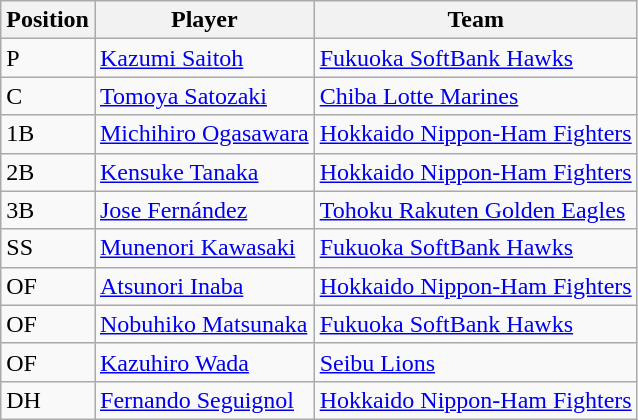<table class="wikitable">
<tr>
<th>Position</th>
<th>Player</th>
<th>Team</th>
</tr>
<tr>
<td>P</td>
<td><a href='#'>Kazumi Saitoh</a></td>
<td><a href='#'>Fukuoka SoftBank Hawks</a></td>
</tr>
<tr>
<td>C</td>
<td><a href='#'>Tomoya Satozaki</a></td>
<td><a href='#'>Chiba Lotte Marines</a></td>
</tr>
<tr>
<td>1B</td>
<td><a href='#'>Michihiro Ogasawara</a></td>
<td><a href='#'>Hokkaido Nippon-Ham Fighters</a></td>
</tr>
<tr>
<td>2B</td>
<td><a href='#'>Kensuke Tanaka</a></td>
<td><a href='#'>Hokkaido Nippon-Ham Fighters</a></td>
</tr>
<tr>
<td>3B</td>
<td><a href='#'>Jose Fernández</a></td>
<td><a href='#'>Tohoku Rakuten Golden Eagles</a></td>
</tr>
<tr>
<td>SS</td>
<td><a href='#'>Munenori Kawasaki</a></td>
<td><a href='#'>Fukuoka SoftBank Hawks</a></td>
</tr>
<tr>
<td>OF</td>
<td><a href='#'>Atsunori Inaba</a></td>
<td><a href='#'>Hokkaido Nippon-Ham Fighters</a></td>
</tr>
<tr>
<td>OF</td>
<td><a href='#'>Nobuhiko Matsunaka</a></td>
<td><a href='#'>Fukuoka SoftBank Hawks</a></td>
</tr>
<tr>
<td>OF</td>
<td><a href='#'>Kazuhiro Wada</a></td>
<td><a href='#'>Seibu Lions</a></td>
</tr>
<tr>
<td>DH</td>
<td><a href='#'>Fernando Seguignol</a></td>
<td><a href='#'>Hokkaido Nippon-Ham Fighters</a></td>
</tr>
</table>
